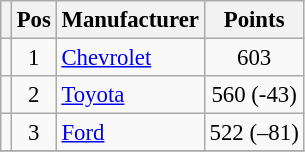<table class="wikitable" style="font-size: 95%;">
<tr>
<th></th>
<th>Pos</th>
<th>Manufacturer</th>
<th>Points</th>
</tr>
<tr>
<td align="left"></td>
<td style="text-align:center;">1</td>
<td><a href='#'>Chevrolet</a></td>
<td style="text-align:center;">603</td>
</tr>
<tr>
<td align="left"></td>
<td style="text-align:center;">2</td>
<td><a href='#'>Toyota</a></td>
<td style="text-align:center;">560 (-43)</td>
</tr>
<tr>
<td align="left"></td>
<td style="text-align:center;">3</td>
<td><a href='#'>Ford</a></td>
<td style="text-align:center;">522 (–81)</td>
</tr>
<tr class="sortbottom">
</tr>
</table>
